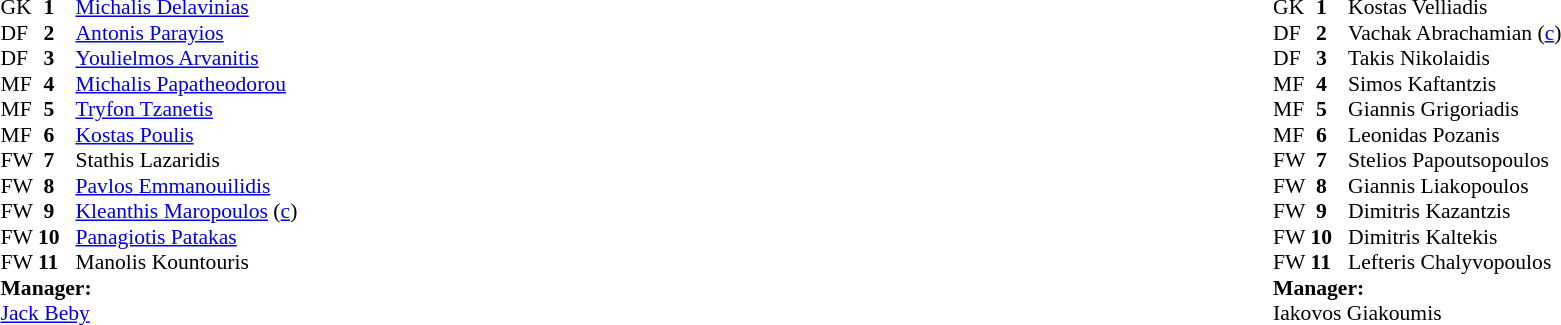<table width="100%">
<tr>
<td valign="top" width="50%"><br><table style="font-size: 90%" cellspacing="0" cellpadding="0">
<tr>
<th width="25"></th>
<th width="25"></th>
</tr>
<tr>
<td>GK</td>
<td><strong> 1</strong></td>
<td> <a href='#'>Michalis Delavinias</a></td>
</tr>
<tr>
<td>DF</td>
<td><strong> 2</strong></td>
<td> <a href='#'>Antonis Parayios</a></td>
</tr>
<tr>
<td>DF</td>
<td><strong> 3</strong></td>
<td> <a href='#'>Youlielmos Arvanitis</a></td>
</tr>
<tr>
<td>MF</td>
<td><strong> 4</strong></td>
<td> <a href='#'>Michalis Papatheodorou</a></td>
</tr>
<tr>
<td>MF</td>
<td><strong> 5</strong></td>
<td> <a href='#'>Tryfon Tzanetis</a></td>
</tr>
<tr>
<td>MF</td>
<td><strong> 6</strong></td>
<td> <a href='#'>Kostas Poulis</a></td>
</tr>
<tr>
<td>FW</td>
<td><strong> 7</strong></td>
<td> Stathis Lazaridis</td>
</tr>
<tr>
<td>FW</td>
<td><strong> 8</strong></td>
<td> <a href='#'>Pavlos Emmanouilidis</a></td>
</tr>
<tr>
<td>FW</td>
<td><strong> 9</strong></td>
<td> <a href='#'>Kleanthis Maropoulos</a> (<a href='#'>c</a>)</td>
</tr>
<tr>
<td>FW</td>
<td><strong>10</strong></td>
<td> <a href='#'>Panagiotis Patakas</a></td>
</tr>
<tr>
<td>FW</td>
<td><strong>11</strong></td>
<td> Manolis Kountouris</td>
</tr>
<tr>
<td colspan=4><strong>Manager:</strong></td>
</tr>
<tr>
<td colspan="4"> <a href='#'>Jack Beby</a></td>
</tr>
</table>
</td>
<td valign="top" width="50%"><br><table style="font-size: 90%" cellspacing="0" cellpadding="0" align="center">
<tr>
<th width="25"></th>
<th width="25"></th>
</tr>
<tr>
<td>GK</td>
<td><strong> 1</strong></td>
<td> Kostas Velliadis</td>
</tr>
<tr>
<td>DF</td>
<td><strong> 2</strong></td>
<td> Vachak Abrachamian (<a href='#'>c</a>)</td>
</tr>
<tr>
<td>DF</td>
<td><strong> 3</strong></td>
<td> Takis Nikolaidis</td>
</tr>
<tr>
<td>MF</td>
<td><strong> 4</strong></td>
<td> Simos Kaftantzis</td>
</tr>
<tr>
<td>MF</td>
<td><strong> 5</strong></td>
<td> Giannis Grigoriadis</td>
</tr>
<tr>
<td>MF</td>
<td><strong> 6</strong></td>
<td> Leonidas Pozanis</td>
</tr>
<tr>
<td>FW</td>
<td><strong> 7</strong></td>
<td> Stelios Papoutsopoulos</td>
</tr>
<tr>
<td>FW</td>
<td><strong> 8</strong></td>
<td> Giannis Liakopoulos</td>
</tr>
<tr>
<td>FW</td>
<td><strong> 9</strong></td>
<td> Dimitris Kazantzis</td>
</tr>
<tr>
<td>FW</td>
<td><strong>10</strong></td>
<td> Dimitris Kaltekis</td>
</tr>
<tr>
<td>FW</td>
<td><strong>11</strong></td>
<td> Lefteris Chalyvopoulos</td>
</tr>
<tr>
<td colspan=4><strong>Manager:</strong></td>
</tr>
<tr>
<td colspan="4"> Iakovos Giakoumis</td>
</tr>
</table>
</td>
</tr>
</table>
